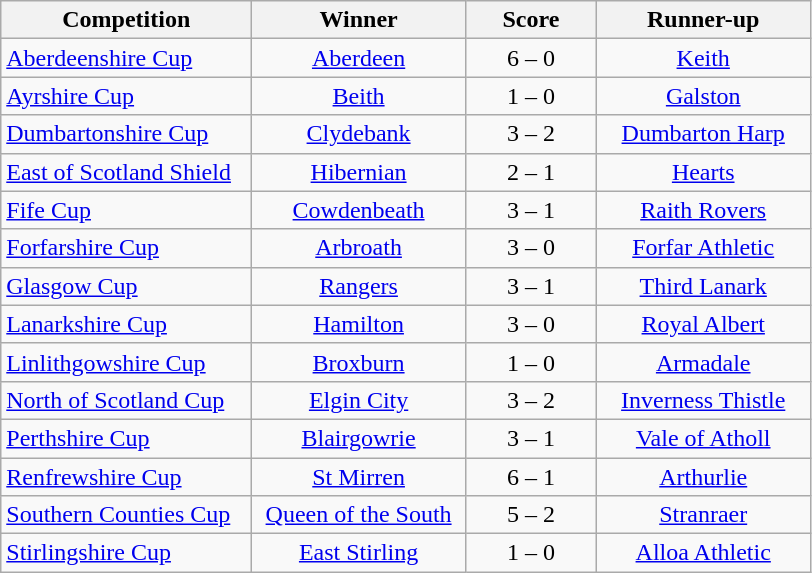<table class="wikitable" style="text-align: center;">
<tr>
<th width=160>Competition</th>
<th width=135>Winner</th>
<th width=80>Score</th>
<th width=135>Runner-up</th>
</tr>
<tr>
<td align=left><a href='#'>Aberdeenshire Cup</a></td>
<td><a href='#'>Aberdeen</a></td>
<td>6 – 0</td>
<td><a href='#'>Keith</a></td>
</tr>
<tr>
<td align=left><a href='#'>Ayrshire Cup</a></td>
<td><a href='#'>Beith</a></td>
<td>1 – 0</td>
<td><a href='#'>Galston</a></td>
</tr>
<tr>
<td align=left><a href='#'>Dumbartonshire Cup</a></td>
<td><a href='#'>Clydebank</a></td>
<td>3 – 2</td>
<td><a href='#'>Dumbarton Harp</a></td>
</tr>
<tr>
<td align=left><a href='#'>East of Scotland Shield</a></td>
<td><a href='#'>Hibernian</a></td>
<td>2 – 1</td>
<td><a href='#'>Hearts</a></td>
</tr>
<tr>
<td align=left><a href='#'>Fife Cup</a></td>
<td><a href='#'>Cowdenbeath</a></td>
<td>3 – 1</td>
<td><a href='#'>Raith Rovers</a></td>
</tr>
<tr>
<td align=left><a href='#'>Forfarshire Cup</a></td>
<td><a href='#'>Arbroath</a></td>
<td>3 – 0</td>
<td><a href='#'>Forfar Athletic</a></td>
</tr>
<tr>
<td align=left><a href='#'>Glasgow Cup</a></td>
<td><a href='#'>Rangers</a></td>
<td>3 – 1</td>
<td><a href='#'>Third Lanark</a></td>
</tr>
<tr>
<td align=left><a href='#'>Lanarkshire Cup</a></td>
<td><a href='#'>Hamilton</a></td>
<td>3 – 0</td>
<td><a href='#'>Royal Albert</a></td>
</tr>
<tr>
<td align=left><a href='#'>Linlithgowshire Cup</a></td>
<td><a href='#'>Broxburn</a></td>
<td>1 – 0</td>
<td><a href='#'>Armadale</a></td>
</tr>
<tr>
<td align=left><a href='#'>North of Scotland Cup</a></td>
<td><a href='#'>Elgin City</a></td>
<td>3 – 2</td>
<td><a href='#'>Inverness Thistle</a></td>
</tr>
<tr>
<td align=left><a href='#'>Perthshire Cup</a></td>
<td><a href='#'>Blairgowrie</a></td>
<td>3 – 1</td>
<td><a href='#'>Vale of Atholl</a></td>
</tr>
<tr>
<td align=left><a href='#'>Renfrewshire Cup</a></td>
<td><a href='#'>St Mirren</a></td>
<td>6 – 1</td>
<td><a href='#'>Arthurlie</a></td>
</tr>
<tr>
<td align=left><a href='#'>Southern Counties Cup</a></td>
<td><a href='#'>Queen of the South</a></td>
<td>5 – 2</td>
<td><a href='#'>Stranraer</a></td>
</tr>
<tr>
<td align=left><a href='#'>Stirlingshire Cup</a></td>
<td><a href='#'>East Stirling</a></td>
<td>1 – 0</td>
<td><a href='#'>Alloa Athletic</a></td>
</tr>
</table>
